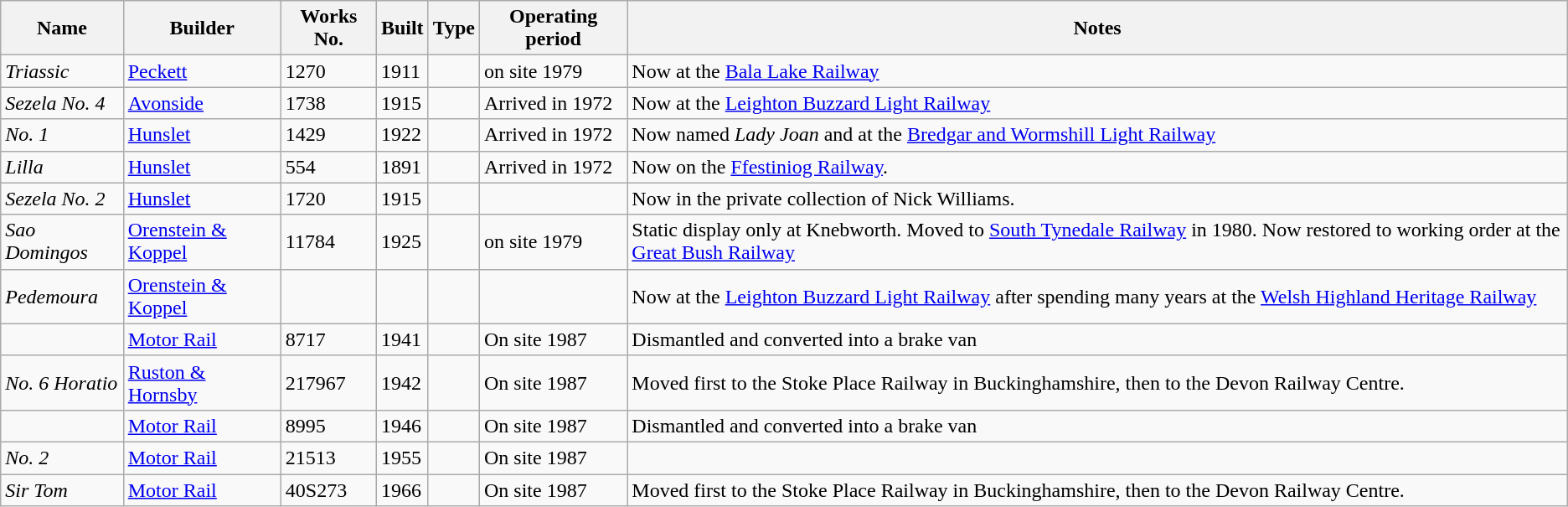<table class="wikitable">
<tr>
<th>Name</th>
<th>Builder</th>
<th>Works No.</th>
<th>Built</th>
<th>Type</th>
<th>Operating period</th>
<th>Notes</th>
</tr>
<tr>
<td><em>Triassic</em></td>
<td><a href='#'>Peckett</a></td>
<td>1270</td>
<td>1911</td>
<td></td>
<td>on site 1979</td>
<td>Now at the <a href='#'>Bala Lake Railway</a></td>
</tr>
<tr>
<td><em>Sezela No. 4</em></td>
<td><a href='#'>Avonside</a></td>
<td>1738</td>
<td>1915</td>
<td></td>
<td>Arrived in 1972</td>
<td>Now at the <a href='#'>Leighton Buzzard Light Railway</a></td>
</tr>
<tr>
<td><em>No. 1</em></td>
<td><a href='#'>Hunslet</a></td>
<td>1429</td>
<td>1922</td>
<td></td>
<td>Arrived in 1972</td>
<td>Now named <em>Lady Joan</em> and at the <a href='#'>Bredgar and Wormshill Light Railway</a></td>
</tr>
<tr>
<td><em>Lilla</em></td>
<td><a href='#'>Hunslet</a></td>
<td>554</td>
<td>1891</td>
<td></td>
<td>Arrived in 1972</td>
<td>Now on the <a href='#'>Ffestiniog Railway</a>.</td>
</tr>
<tr>
<td><em>Sezela No. 2</em></td>
<td><a href='#'>Hunslet</a></td>
<td>1720</td>
<td>1915</td>
<td></td>
<td></td>
<td>Now in the private collection of Nick Williams.</td>
</tr>
<tr>
<td><em>Sao Domingos</em> </td>
<td><a href='#'>Orenstein & Koppel</a></td>
<td>11784</td>
<td>1925</td>
<td></td>
<td>on site 1979</td>
<td>Static display only at Knebworth. Moved to <a href='#'>South Tynedale Railway</a> in 1980. Now restored to working order at the <a href='#'>Great Bush Railway</a></td>
</tr>
<tr>
<td><em>Pedemoura</em></td>
<td><a href='#'>Orenstein & Koppel</a></td>
<td></td>
<td></td>
<td></td>
<td></td>
<td>Now at the <a href='#'>Leighton Buzzard Light Railway</a> after spending many years at the <a href='#'>Welsh Highland Heritage Railway</a></td>
</tr>
<tr>
<td></td>
<td><a href='#'>Motor Rail</a></td>
<td>8717</td>
<td>1941</td>
<td></td>
<td>On site 1987</td>
<td>Dismantled and converted into a brake van</td>
</tr>
<tr>
<td><em>No. 6 Horatio</em> </td>
<td><a href='#'>Ruston & Hornsby</a></td>
<td>217967</td>
<td>1942</td>
<td></td>
<td>On site 1987</td>
<td>Moved first to the Stoke Place Railway in Buckinghamshire, then to the Devon Railway Centre.</td>
</tr>
<tr>
<td></td>
<td><a href='#'>Motor Rail</a></td>
<td>8995</td>
<td>1946</td>
<td></td>
<td>On site 1987</td>
<td>Dismantled and converted into a brake van</td>
</tr>
<tr>
<td><em>No. 2</em> </td>
<td><a href='#'>Motor Rail</a></td>
<td>21513</td>
<td>1955</td>
<td></td>
<td>On site 1987</td>
<td></td>
</tr>
<tr>
<td> <em>Sir Tom</em> </td>
<td><a href='#'>Motor Rail</a></td>
<td>40S273</td>
<td>1966</td>
<td></td>
<td>On site 1987</td>
<td>Moved first to the Stoke Place Railway in Buckinghamshire, then to the Devon Railway Centre.</td>
</tr>
</table>
